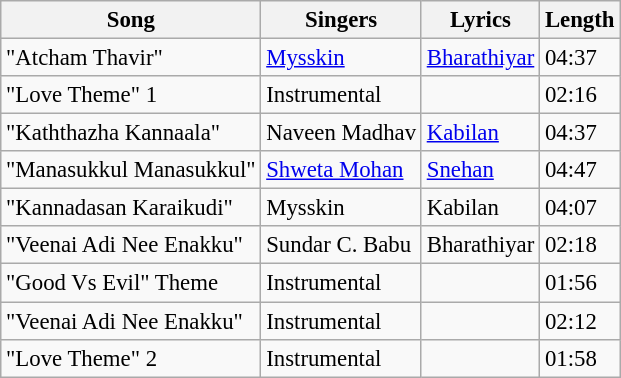<table class="wikitable" style="font-size:95%;">
<tr>
<th>Song</th>
<th>Singers</th>
<th>Lyrics</th>
<th>Length</th>
</tr>
<tr>
<td>"Atcham Thavir"</td>
<td><a href='#'>Mysskin</a></td>
<td><a href='#'>Bharathiyar</a></td>
<td>04:37</td>
</tr>
<tr>
<td>"Love Theme" 1</td>
<td>Instrumental</td>
<td></td>
<td>02:16</td>
</tr>
<tr>
<td>"Kaththazha Kannaala"</td>
<td>Naveen Madhav</td>
<td><a href='#'>Kabilan</a></td>
<td>04:37</td>
</tr>
<tr>
<td>"Manasukkul Manasukkul"</td>
<td><a href='#'>Shweta Mohan</a></td>
<td><a href='#'>Snehan</a></td>
<td>04:47</td>
</tr>
<tr>
<td>"Kannadasan Karaikudi"</td>
<td>Mysskin</td>
<td>Kabilan</td>
<td>04:07</td>
</tr>
<tr>
<td>"Veenai Adi Nee Enakku"</td>
<td>Sundar C. Babu</td>
<td>Bharathiyar</td>
<td>02:18</td>
</tr>
<tr>
<td>"Good Vs Evil" Theme</td>
<td>Instrumental</td>
<td></td>
<td>01:56</td>
</tr>
<tr>
<td>"Veenai Adi Nee Enakku"</td>
<td>Instrumental</td>
<td></td>
<td>02:12</td>
</tr>
<tr>
<td>"Love Theme" 2</td>
<td>Instrumental</td>
<td></td>
<td>01:58</td>
</tr>
</table>
